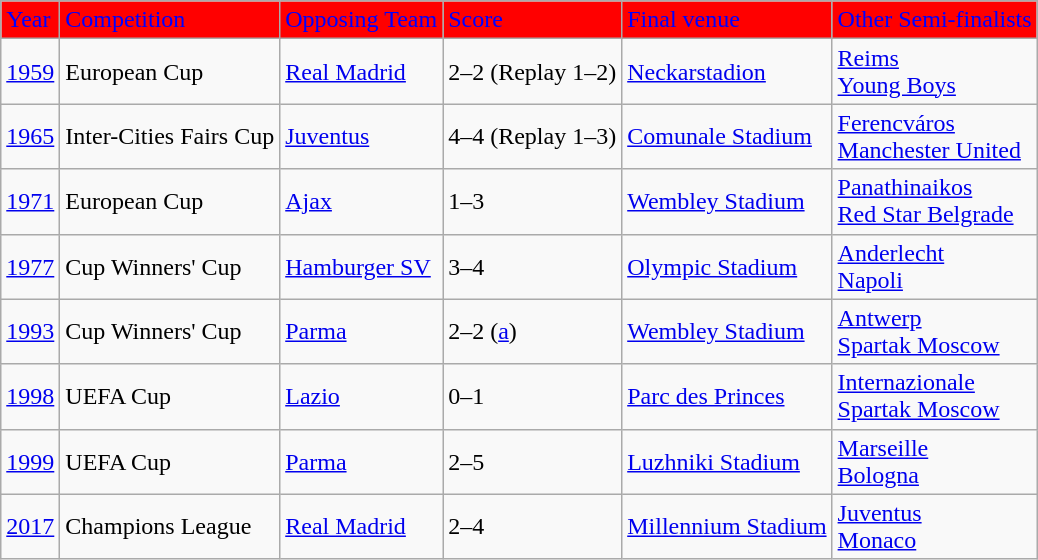<table class="wikitable">
<tr>
<td style="background:red;color:#0000ff">Year</td>
<td style="background:red;color:#0000ff">Competition</td>
<td style="background:red;color:#0000ff">Opposing Team</td>
<td style="background:red;color:#0000ff">Score</td>
<td style="background:red;color:#0000ff">Final venue</td>
<td style="background:red;color:#0000ff">Other Semi-finalists</td>
</tr>
<tr>
<td><a href='#'>1959</a></td>
<td>European Cup</td>
<td> <a href='#'>Real Madrid</a></td>
<td>2–2 (Replay 1–2)</td>
<td> <a href='#'>Neckarstadion</a></td>
<td> <a href='#'>Reims</a> <br>  <a href='#'>Young Boys</a></td>
</tr>
<tr>
<td><a href='#'>1965</a></td>
<td>Inter-Cities Fairs Cup</td>
<td> <a href='#'>Juventus</a></td>
<td>4–4 (Replay 1–3)</td>
<td> <a href='#'>Comunale Stadium</a></td>
<td> <a href='#'>Ferencváros</a> <br>  <a href='#'>Manchester United</a></td>
</tr>
<tr>
<td><a href='#'>1971</a></td>
<td>European Cup</td>
<td> <a href='#'>Ajax</a></td>
<td>1–3</td>
<td> <a href='#'>Wembley Stadium</a></td>
<td> <a href='#'>Panathinaikos</a> <br>  <a href='#'>Red Star Belgrade</a></td>
</tr>
<tr>
<td><a href='#'>1977</a></td>
<td>Cup Winners' Cup</td>
<td> <a href='#'>Hamburger SV</a></td>
<td>3–4</td>
<td> <a href='#'>Olympic Stadium</a></td>
<td> <a href='#'>Anderlecht</a> <br>  <a href='#'>Napoli</a></td>
</tr>
<tr>
<td><a href='#'>1993</a></td>
<td>Cup Winners' Cup</td>
<td> <a href='#'>Parma</a></td>
<td>2–2 (<a href='#'>a</a>)</td>
<td> <a href='#'>Wembley Stadium</a></td>
<td> <a href='#'>Antwerp</a> <br>  <a href='#'>Spartak Moscow</a></td>
</tr>
<tr>
<td><a href='#'>1998</a></td>
<td>UEFA Cup</td>
<td> <a href='#'>Lazio</a></td>
<td>0–1</td>
<td> <a href='#'>Parc des Princes</a></td>
<td> <a href='#'>Internazionale</a> <br>  <a href='#'>Spartak Moscow</a></td>
</tr>
<tr>
<td><a href='#'>1999</a></td>
<td>UEFA Cup</td>
<td> <a href='#'>Parma</a></td>
<td>2–5</td>
<td> <a href='#'>Luzhniki Stadium</a></td>
<td> <a href='#'>Marseille</a> <br>  <a href='#'>Bologna</a></td>
</tr>
<tr>
<td><a href='#'>2017</a></td>
<td>Champions League</td>
<td> <a href='#'>Real Madrid</a></td>
<td>2–4</td>
<td> <a href='#'>Millennium Stadium</a></td>
<td> <a href='#'>Juventus</a> <br>  <a href='#'>Monaco</a></td>
</tr>
</table>
